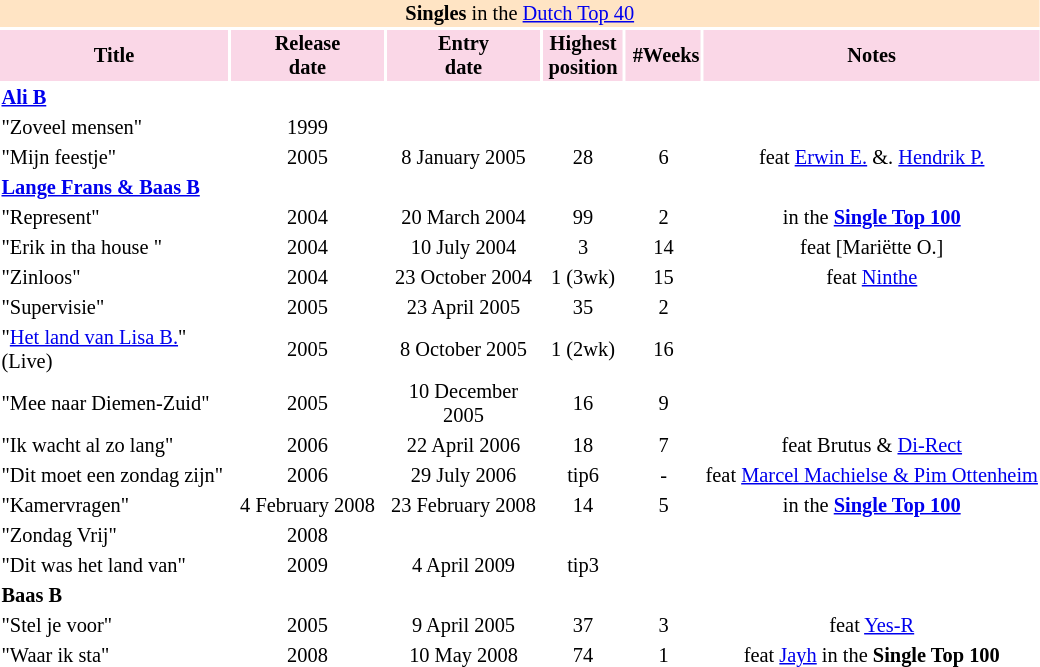<table class="toccolours vatop" style="margin:0.5em 1em 0.5em 0; font-size: 85%; text-align:center;">
<tr>
<td colspan="6" style="background:bisque;"><strong>Singles</strong> in the <a href='#'>Dutch Top 40</a></td>
</tr>
<tr style="background:#fad7e7;">
<th width=150>Title</th>
<th width=100><strong>Release<br>date</strong></th>
<th width=100><strong>Entry<br>date</strong></th>
<th> <strong>Highest <br>position</strong></th>
<th> <strong>#Weeks</strong></th>
<th> <strong>Notes</strong> </th>
</tr>
<tr style="text-align:center;">
<td align=left><strong><a href='#'>Ali B</a></strong></td>
<td></td>
<td></td>
<td></td>
<td></td>
<td></td>
</tr>
<tr style="text-align:center;">
<td align=left>"Zoveel mensen"</td>
<td>1999</td>
<td></td>
<td></td>
<td></td>
<td></td>
</tr>
<tr style="text-align:center;">
<td align=left>"Mijn feestje"</td>
<td>2005</td>
<td>8 January 2005</td>
<td>28</td>
<td>6</td>
<td>feat <a href='#'>Erwin E.</a> &. <a href='#'>Hendrik P.</a></td>
</tr>
<tr>
<td align=left><strong><a href='#'>Lange Frans & Baas B</a></strong></td>
<td></td>
<td></td>
<td></td>
<td></td>
<td></td>
</tr>
<tr style="text-align:center;">
<td align=left>"Represent"</td>
<td>2004</td>
<td>20 March 2004</td>
<td>99</td>
<td>2</td>
<td>in the <strong><a href='#'>Single Top 100</a></strong></td>
</tr>
<tr style="text-align:center;">
<td align=left>"Erik in tha house "</td>
<td>2004</td>
<td>10 July 2004</td>
<td>3</td>
<td>14</td>
<td>feat [Mariëtte O.]</td>
</tr>
<tr style="text-align:center;">
<td align=left>"Zinloos"</td>
<td>2004</td>
<td>23 October 2004</td>
<td>1 (3wk)</td>
<td>15</td>
<td>feat <a href='#'>Ninthe</a></td>
</tr>
<tr style="text-align:center;">
<td align=left>"Supervisie"</td>
<td>2005</td>
<td>23 April 2005</td>
<td>35</td>
<td>2</td>
<td></td>
</tr>
<tr style="text-align:center;">
<td align=left>"<a href='#'>Het land van Lisa B.</a>" (Live)</td>
<td>2005</td>
<td>8 October 2005</td>
<td>1 (2wk)</td>
<td>16</td>
<td></td>
</tr>
<tr style="text-align:center;">
<td align=left>"Mee naar Diemen-Zuid"</td>
<td>2005</td>
<td>10 December 2005</td>
<td>16</td>
<td>9</td>
<td></td>
</tr>
<tr style="text-align:center;">
<td align=left>"Ik wacht al zo lang"</td>
<td>2006</td>
<td>22 April 2006</td>
<td>18</td>
<td>7</td>
<td>feat Brutus & <a href='#'>Di-Rect</a></td>
</tr>
<tr style="text-align:center;">
<td align=left>"Dit moet een zondag zijn"</td>
<td>2006</td>
<td>29 July 2006</td>
<td>tip6</td>
<td>-</td>
<td>feat <a href='#'>Marcel Machielse & Pim Ottenheim</a></td>
</tr>
<tr style="text-align:center;">
<td align=left>"Kamervragen"</td>
<td>4 February 2008</td>
<td>23 February 2008</td>
<td>14</td>
<td>5</td>
<td>in the <strong><a href='#'>Single Top 100</a></strong></td>
</tr>
<tr style="text-align:center;">
<td align=left>"Zondag Vrij"</td>
<td>2008</td>
</tr>
<tr style="text-align:center;">
<td align=left>"Dit was het land van"</td>
<td>2009</td>
<td>4 April 2009</td>
<td>tip3</td>
<td></td>
<td></td>
</tr>
<tr style="text-align:center;">
<td align=left><strong>Baas B</strong></td>
<td></td>
<td></td>
<td></td>
<td></td>
<td></td>
</tr>
<tr style="text-align:center;">
<td align=left>"Stel je voor"</td>
<td>2005</td>
<td>9 April 2005</td>
<td>37</td>
<td>3</td>
<td>feat <a href='#'>Yes-R</a></td>
</tr>
<tr style="text-align:center;">
<td align=left>"Waar ik sta"</td>
<td>2008</td>
<td>10 May 2008</td>
<td>74</td>
<td>1</td>
<td>feat <a href='#'>Jayh</a> in the <strong>Single Top 100</strong></td>
</tr>
</table>
